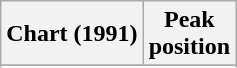<table class="wikitable sortable">
<tr>
<th align="left">Chart (1991)</th>
<th align="center">Peak<br>position</th>
</tr>
<tr>
</tr>
<tr>
</tr>
</table>
